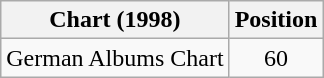<table class="wikitable sortable plainrowheaders" style="text-align:center;">
<tr>
<th scope="column">Chart (1998)</th>
<th scope="column">Position</th>
</tr>
<tr>
<td align="left">German Albums Chart</td>
<td align="center">60</td>
</tr>
</table>
